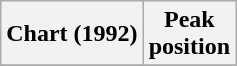<table class="wikitable sortable plainrowheaders" style="text-align:center">
<tr>
<th scope="col">Chart (1992)</th>
<th scope="col">Peak<br>position</th>
</tr>
<tr>
</tr>
</table>
